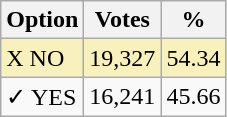<table class="wikitable">
<tr>
<th>Option</th>
<th>Votes</th>
<th>%</th>
</tr>
<tr>
<td style=background:#f8f1bd>X NO</td>
<td style=background:#f8f1bd>19,327</td>
<td style=background:#f8f1bd>54.34</td>
</tr>
<tr>
<td>✓ YES</td>
<td>16,241</td>
<td>45.66</td>
</tr>
</table>
